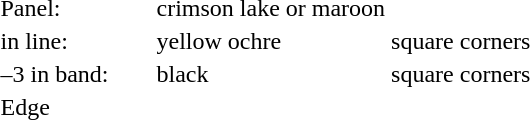<table>
<tr>
<td width="75pt">Panel:</td>
<td>crimson lake or maroon</td>
</tr>
<tr>
<td> in line:</td>
<td>yellow ochre</td>
<td>square corners</td>
</tr>
<tr>
<td width="100pt">–3 in band:</td>
<td>black</td>
<td>square corners</td>
</tr>
<tr>
<td>Edge</td>
</tr>
<tr>
</tr>
</table>
